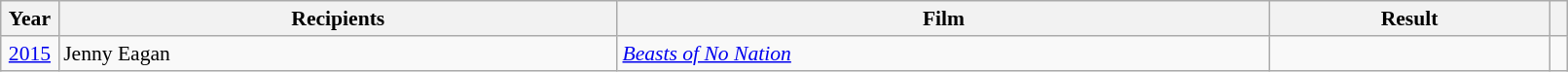<table class="wikitable plainrowheaders" style="font-size: 90%" width=85%>
<tr>
<th scope="col" style="width:2%;">Year</th>
<th scope="col" style="width:30%;">Recipients</th>
<th scope="col" style="width:35%;">Film</th>
<th scope="col" style="width:15%;">Result</th>
<th scope="col" class="unsortable" style="width:1%;"></th>
</tr>
<tr>
<td style="text-align:center;"><a href='#'>2015</a></td>
<td>Jenny Eagan</td>
<td><em><a href='#'>Beasts of No Nation</a></em></td>
<td></td>
<td style="text-align:center;"></td>
</tr>
</table>
